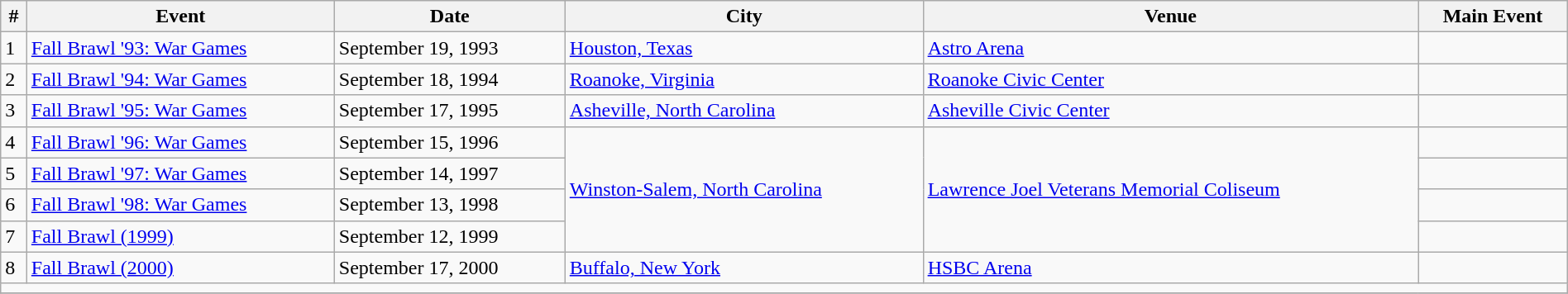<table class="wikitable" align="center" width="100%">
<tr>
<th>#</th>
<th>Event</th>
<th>Date</th>
<th>City</th>
<th>Venue</th>
<th>Main Event</th>
</tr>
<tr>
<td>1</td>
<td><a href='#'>Fall Brawl '93: War Games</a></td>
<td>September 19, 1993</td>
<td><a href='#'>Houston, Texas</a></td>
<td><a href='#'>Astro Arena</a></td>
<td></td>
</tr>
<tr>
<td>2</td>
<td><a href='#'>Fall Brawl '94: War Games</a></td>
<td>September 18, 1994</td>
<td><a href='#'>Roanoke, Virginia</a></td>
<td><a href='#'>Roanoke Civic Center</a></td>
<td></td>
</tr>
<tr>
<td>3</td>
<td><a href='#'>Fall Brawl '95: War Games</a></td>
<td>September 17, 1995</td>
<td><a href='#'>Asheville, North Carolina</a></td>
<td><a href='#'>Asheville Civic Center</a></td>
<td></td>
</tr>
<tr>
<td>4</td>
<td><a href='#'>Fall Brawl '96: War Games</a></td>
<td>September 15, 1996</td>
<td rowspan="4"><a href='#'>Winston-Salem, North Carolina</a></td>
<td rowspan="4"><a href='#'>Lawrence Joel Veterans Memorial Coliseum</a></td>
<td></td>
</tr>
<tr>
<td>5</td>
<td><a href='#'>Fall Brawl '97: War Games</a></td>
<td>September 14, 1997</td>
<td></td>
</tr>
<tr>
<td>6</td>
<td><a href='#'>Fall Brawl '98: War Games</a></td>
<td>September 13, 1998</td>
<td></td>
</tr>
<tr>
<td>7</td>
<td><a href='#'>Fall Brawl (1999)</a></td>
<td>September 12, 1999</td>
<td></td>
</tr>
<tr>
<td>8</td>
<td><a href='#'>Fall Brawl (2000)</a></td>
<td>September 17, 2000</td>
<td><a href='#'>Buffalo, New York</a></td>
<td><a href='#'>HSBC Arena</a></td>
<td></td>
</tr>
<tr>
<td colspan="10"></td>
</tr>
<tr>
</tr>
</table>
